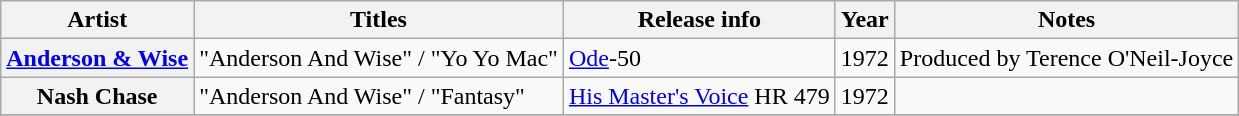<table class="wikitable plainrowheaders sortable">
<tr>
<th scope="col">Artist</th>
<th scope="col">Titles</th>
<th scope="col">Release info</th>
<th scope="col">Year</th>
<th scope="col" class="unsortable">Notes</th>
</tr>
<tr>
<th scope="row"><a href='#'>Anderson & Wise</a></th>
<td>"Anderson And Wise" / "Yo Yo Mac"</td>
<td><a href='#'>Ode</a>-50</td>
<td>1972</td>
<td>Produced by Terence O'Neil-Joyce</td>
</tr>
<tr>
<th scope="row">Nash Chase</th>
<td>"Anderson And Wise" / "Fantasy"</td>
<td><a href='#'>His Master's Voice</a> HR 479</td>
<td>1972</td>
<td></td>
</tr>
<tr>
</tr>
</table>
